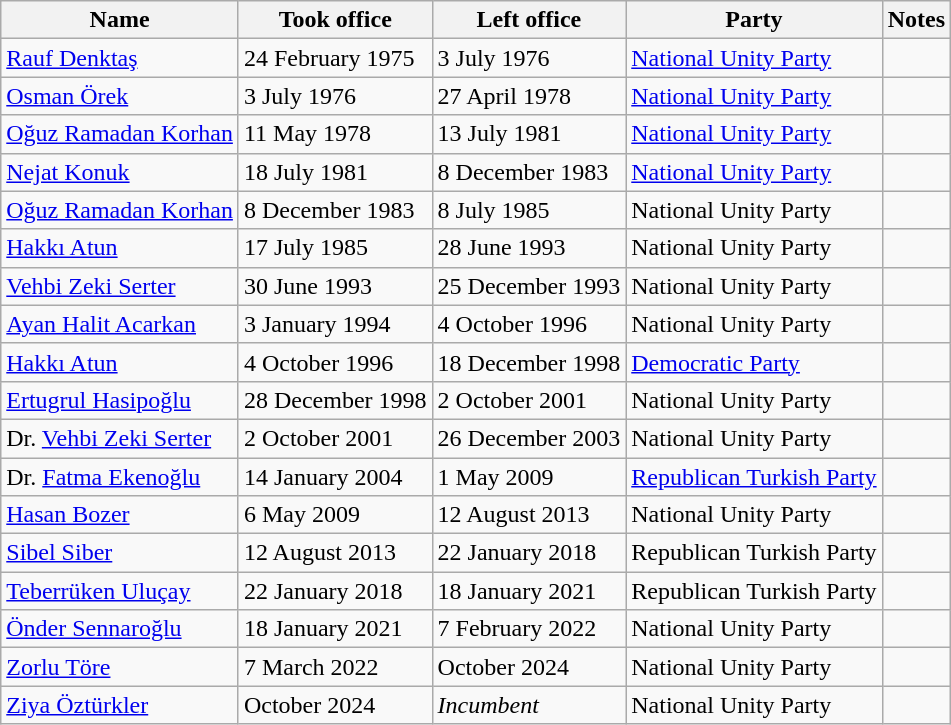<table class="wikitable">
<tr>
<th>Name</th>
<th>Took office</th>
<th>Left office</th>
<th>Party</th>
<th>Notes</th>
</tr>
<tr>
<td><a href='#'>Rauf Denktaş</a></td>
<td>24 February 1975</td>
<td>3 July 1976</td>
<td><a href='#'>National Unity Party</a></td>
<td></td>
</tr>
<tr>
<td><a href='#'>Osman Örek</a></td>
<td>3 July 1976</td>
<td>27 April 1978</td>
<td><a href='#'>National Unity Party</a></td>
<td></td>
</tr>
<tr>
<td><a href='#'>Oğuz Ramadan Korhan</a></td>
<td>11 May 1978</td>
<td>13 July 1981</td>
<td><a href='#'>National Unity Party</a></td>
<td></td>
</tr>
<tr>
<td><a href='#'>Nejat Konuk</a></td>
<td>18 July 1981</td>
<td>8 December 1983</td>
<td><a href='#'>National Unity Party</a></td>
<td></td>
</tr>
<tr>
<td><a href='#'>Oğuz Ramadan Korhan</a></td>
<td>8 December 1983</td>
<td>8 July 1985</td>
<td>National Unity Party</td>
<td></td>
</tr>
<tr>
<td><a href='#'>Hakkı Atun</a></td>
<td>17 July 1985</td>
<td>28 June 1993</td>
<td>National Unity Party</td>
<td></td>
</tr>
<tr>
<td><a href='#'>Vehbi Zeki Serter</a></td>
<td>30 June 1993</td>
<td>25 December 1993</td>
<td>National Unity Party</td>
<td></td>
</tr>
<tr>
<td><a href='#'>Ayan Halit Acarkan</a></td>
<td>3 January 1994</td>
<td>4 October 1996</td>
<td>National Unity Party</td>
<td></td>
</tr>
<tr>
<td><a href='#'>Hakkı Atun</a></td>
<td>4 October 1996</td>
<td>18 December 1998</td>
<td><a href='#'>Democratic Party</a></td>
<td></td>
</tr>
<tr>
<td><a href='#'>Ertugrul Hasipoğlu</a></td>
<td>28 December 1998</td>
<td>2 October 2001</td>
<td>National Unity Party</td>
<td></td>
</tr>
<tr>
<td>Dr. <a href='#'>Vehbi Zeki Serter</a></td>
<td>2 October 2001</td>
<td>26 December 2003</td>
<td>National Unity Party</td>
<td></td>
</tr>
<tr>
<td>Dr. <a href='#'>Fatma Ekenoğlu</a></td>
<td>14 January 2004</td>
<td>1 May 2009</td>
<td><a href='#'>Republican Turkish Party</a></td>
<td></td>
</tr>
<tr>
<td><a href='#'>Hasan Bozer</a></td>
<td>6 May 2009</td>
<td>12 August 2013</td>
<td>National Unity Party</td>
<td></td>
</tr>
<tr>
<td><a href='#'>Sibel Siber</a></td>
<td>12 August 2013</td>
<td>22 January 2018</td>
<td>Republican Turkish Party</td>
<td></td>
</tr>
<tr>
<td><a href='#'>Teberrüken Uluçay</a></td>
<td>22 January 2018</td>
<td>18 January 2021</td>
<td>Republican Turkish Party</td>
<td></td>
</tr>
<tr>
<td><a href='#'>Önder Sennaroğlu</a></td>
<td>18 January 2021</td>
<td>7 February 2022</td>
<td>National Unity Party</td>
<td></td>
</tr>
<tr>
<td><a href='#'>Zorlu Töre</a></td>
<td>7 March 2022</td>
<td>October 2024</td>
<td>National Unity Party</td>
<td></td>
</tr>
<tr>
<td><a href='#'>Ziya Öztürkler</a></td>
<td>October 2024</td>
<td><em>Incumbent</em></td>
<td>National Unity Party</td>
<td></td>
</tr>
</table>
